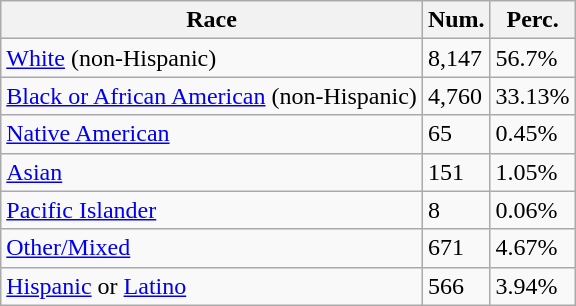<table class="wikitable">
<tr>
<th>Race</th>
<th>Num.</th>
<th>Perc.</th>
</tr>
<tr>
<td><a href='#'>White</a> (non-Hispanic)</td>
<td>8,147</td>
<td>56.7%</td>
</tr>
<tr>
<td><a href='#'>Black or African American</a> (non-Hispanic)</td>
<td>4,760</td>
<td>33.13%</td>
</tr>
<tr>
<td><a href='#'>Native American</a></td>
<td>65</td>
<td>0.45%</td>
</tr>
<tr>
<td><a href='#'>Asian</a></td>
<td>151</td>
<td>1.05%</td>
</tr>
<tr>
<td><a href='#'>Pacific Islander</a></td>
<td>8</td>
<td>0.06%</td>
</tr>
<tr>
<td><a href='#'>Other/Mixed</a></td>
<td>671</td>
<td>4.67%</td>
</tr>
<tr>
<td><a href='#'>Hispanic</a> or <a href='#'>Latino</a></td>
<td>566</td>
<td>3.94%</td>
</tr>
</table>
